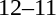<table style="text-align:center">
<tr>
<th width=200></th>
<th width=100></th>
<th width=200></th>
</tr>
<tr>
<td align=right><strong></strong></td>
<td>12–11</td>
<td align=left></td>
</tr>
</table>
